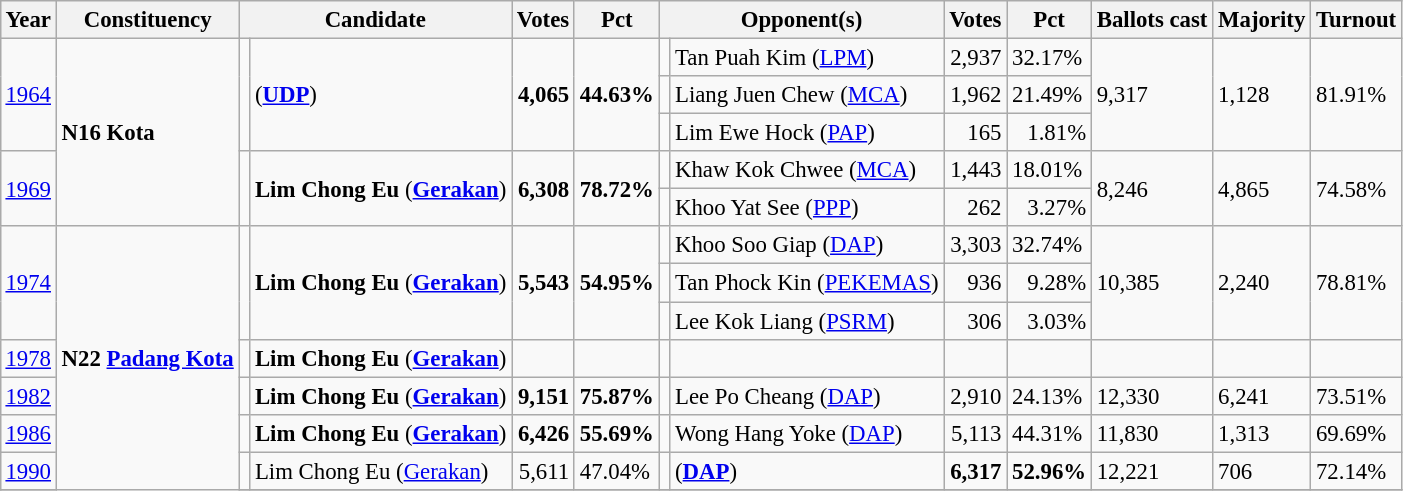<table class="wikitable" style="margin:0.5em ; font-size:95%">
<tr>
<th>Year</th>
<th>Constituency</th>
<th colspan=2>Candidate</th>
<th>Votes</th>
<th>Pct</th>
<th colspan=2>Opponent(s)</th>
<th>Votes</th>
<th>Pct</th>
<th>Ballots cast</th>
<th>Majority</th>
<th>Turnout</th>
</tr>
<tr>
<td rowspan=3><a href='#'>1964</a></td>
<td rowspan=5><strong>N16 Kota</strong></td>
<td rowspan=3 bgcolor=></td>
<td rowspan=3> (<a href='#'><strong>UDP</strong></a>)</td>
<td rowspan=3 align=right><strong>4,065</strong></td>
<td rowspan=3><strong>44.63%</strong></td>
<td bgcolor=></td>
<td>Tan Puah Kim (<a href='#'>LPM</a>)</td>
<td align=right>2,937</td>
<td>32.17%</td>
<td rowspan=3>9,317</td>
<td rowspan=3>1,128</td>
<td rowspan=3>81.91%</td>
</tr>
<tr>
<td></td>
<td>Liang Juen Chew (<a href='#'>MCA</a>)</td>
<td align=right>1,962</td>
<td>21.49%</td>
</tr>
<tr>
<td bgcolor=></td>
<td>Lim Ewe Hock (<a href='#'>PAP</a>)</td>
<td align=right>165</td>
<td align=right>1.81%</td>
</tr>
<tr>
<td rowspan=2><a href='#'>1969</a></td>
<td rowspan=2 bgcolor=></td>
<td rowspan=2><strong>Lim Chong Eu</strong> (<a href='#'><strong>Gerakan</strong></a>)</td>
<td rowspan=2 align=right><strong>6,308</strong></td>
<td rowspan=2><strong>78.72%</strong></td>
<td></td>
<td>Khaw Kok Chwee (<a href='#'>MCA</a>)</td>
<td align=right>1,443</td>
<td>18.01%</td>
<td rowspan=2>8,246</td>
<td rowspan=2>4,865</td>
<td rowspan=2>74.58%</td>
</tr>
<tr>
<td bgcolor=></td>
<td>Khoo Yat See (<a href='#'>PPP</a>)</td>
<td align=right>262</td>
<td align=right>3.27%</td>
</tr>
<tr>
<td rowspan=3><a href='#'>1974</a></td>
<td rowspan=8><strong>N22 <a href='#'>Padang Kota</a></strong></td>
<td rowspan=3 ></td>
<td rowspan=3><strong>Lim Chong Eu</strong> (<a href='#'><strong>Gerakan</strong></a>)</td>
<td rowspan=3 align=right><strong>5,543</strong></td>
<td rowspan=3><strong>54.95%</strong></td>
<td></td>
<td>Khoo Soo Giap (<a href='#'>DAP</a>)</td>
<td align=right>3,303</td>
<td>32.74%</td>
<td rowspan=3>10,385</td>
<td rowspan=3>2,240</td>
<td rowspan=3>78.81%</td>
</tr>
<tr>
<td></td>
<td>Tan Phock Kin (<a href='#'>PEKEMAS</a>)</td>
<td align=right>936</td>
<td align=right>9.28%</td>
</tr>
<tr>
<td bgcolor=></td>
<td>Lee Kok Liang (<a href='#'>PSRM</a>)</td>
<td align=right>306</td>
<td align=right>3.03%</td>
</tr>
<tr>
<td><a href='#'>1978</a></td>
<td></td>
<td><strong>Lim Chong Eu</strong> (<a href='#'><strong>Gerakan</strong></a>)</td>
<td align=right></td>
<td></td>
<td></td>
<td></td>
<td></td>
<td></td>
<td></td>
<td></td>
<td></td>
</tr>
<tr>
<td><a href='#'>1982</a></td>
<td></td>
<td><strong>Lim Chong Eu</strong> (<a href='#'><strong>Gerakan</strong></a>)</td>
<td align=right><strong>9,151</strong></td>
<td><strong>75.87%</strong></td>
<td></td>
<td>Lee Po Cheang (<a href='#'>DAP</a>)</td>
<td align=right>2,910</td>
<td>24.13%</td>
<td>12,330</td>
<td>6,241</td>
<td>73.51%</td>
</tr>
<tr>
<td><a href='#'>1986</a></td>
<td></td>
<td><strong>Lim Chong Eu</strong> (<a href='#'><strong>Gerakan</strong></a>)</td>
<td align=right><strong>6,426</strong></td>
<td><strong>55.69%</strong></td>
<td></td>
<td>Wong Hang Yoke (<a href='#'>DAP</a>)</td>
<td align=right>5,113</td>
<td>44.31%</td>
<td>11,830</td>
<td>1,313</td>
<td>69.69%</td>
</tr>
<tr>
<td><a href='#'>1990</a></td>
<td></td>
<td>Lim Chong Eu (<a href='#'>Gerakan</a>)</td>
<td align=right>5,611</td>
<td>47.04%</td>
<td></td>
<td> (<a href='#'><strong>DAP</strong></a>)</td>
<td align=right><strong>6,317</strong></td>
<td><strong>52.96%</strong></td>
<td>12,221</td>
<td>706</td>
<td>72.14%</td>
</tr>
<tr>
</tr>
</table>
